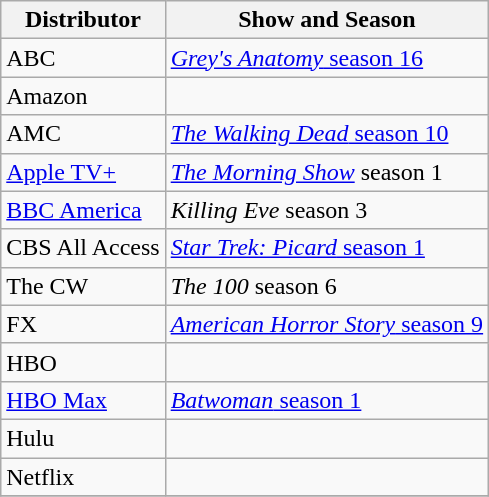<table class="wikitable">
<tr>
<th>Distributor</th>
<th>Show and Season</th>
</tr>
<tr>
<td>ABC</td>
<td><a href='#'><em>Grey's Anatomy</em> season 16</a></td>
</tr>
<tr>
<td>Amazon</td>
<td></td>
</tr>
<tr>
<td>AMC</td>
<td><a href='#'><em>The Walking Dead</em> season 10</a></td>
</tr>
<tr>
<td><a href='#'>Apple TV+</a></td>
<td><a href='#'><em>The Morning Show</em></a> season 1</td>
</tr>
<tr>
<td><a href='#'>BBC America</a></td>
<td><em>Killing Eve</em> season 3</td>
</tr>
<tr>
<td>CBS All Access</td>
<td><a href='#'><em>Star Trek: Picard</em> season 1</a></td>
</tr>
<tr>
<td>The CW</td>
<td><em>The 100</em> season 6</td>
</tr>
<tr>
<td>FX</td>
<td><a href='#'><em>American Horror Story</em> season 9</a></td>
</tr>
<tr>
<td>HBO</td>
<td></td>
</tr>
<tr>
<td><a href='#'>HBO Max</a></td>
<td><a href='#'><em>Batwoman</em> season 1</a></td>
</tr>
<tr>
<td>Hulu</td>
<td></td>
</tr>
<tr>
<td>Netflix</td>
<td></td>
</tr>
<tr>
</tr>
</table>
